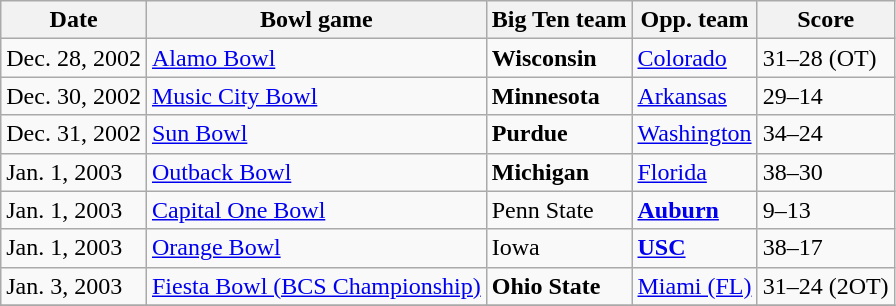<table class="wikitable">
<tr>
<th align="center">Date</th>
<th align="center">Bowl game</th>
<th align="center">Big Ten team</th>
<th align="center">Opp. team</th>
<th align="center">Score</th>
</tr>
<tr>
<td>Dec. 28, 2002</td>
<td><a href='#'>Alamo Bowl</a></td>
<td><strong>Wisconsin</strong></td>
<td><a href='#'>Colorado</a></td>
<td>31–28 (OT)</td>
</tr>
<tr>
<td>Dec. 30, 2002</td>
<td><a href='#'>Music City Bowl</a></td>
<td><strong>Minnesota</strong></td>
<td><a href='#'>Arkansas</a></td>
<td>29–14</td>
</tr>
<tr>
<td>Dec. 31, 2002</td>
<td><a href='#'>Sun Bowl</a></td>
<td><strong>Purdue</strong></td>
<td><a href='#'>Washington</a></td>
<td>34–24</td>
</tr>
<tr>
<td>Jan. 1, 2003</td>
<td><a href='#'>Outback Bowl</a></td>
<td><strong>Michigan</strong></td>
<td><a href='#'>Florida</a></td>
<td>38–30</td>
</tr>
<tr>
<td>Jan. 1, 2003</td>
<td><a href='#'>Capital One Bowl</a></td>
<td>Penn State</td>
<td><strong><a href='#'>Auburn</a></strong></td>
<td>9–13</td>
</tr>
<tr>
<td>Jan. 1, 2003</td>
<td><a href='#'>Orange Bowl</a></td>
<td>Iowa</td>
<td><strong><a href='#'>USC</a></strong></td>
<td>38–17</td>
</tr>
<tr>
<td>Jan. 3, 2003</td>
<td><a href='#'>Fiesta Bowl (BCS Championship)</a></td>
<td><strong>Ohio State</strong></td>
<td><a href='#'>Miami (FL)</a></td>
<td>31–24 (2OT)</td>
</tr>
<tr>
</tr>
</table>
